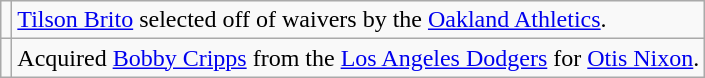<table class="wikitable">
<tr>
<td></td>
<td><a href='#'>Tilson Brito</a> selected off of waivers by the <a href='#'>Oakland Athletics</a>.</td>
</tr>
<tr>
<td></td>
<td>Acquired <a href='#'>Bobby Cripps</a> from the <a href='#'>Los Angeles Dodgers</a> for <a href='#'>Otis Nixon</a>.</td>
</tr>
</table>
